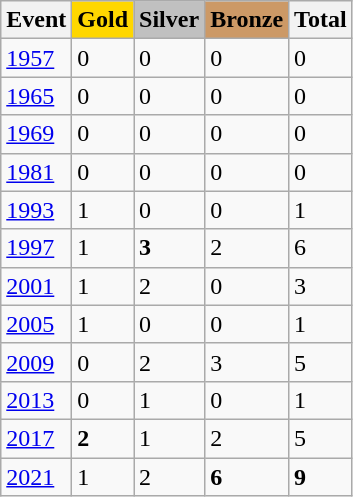<table class="wikitable">
<tr>
<th>Event</th>
<td style="background:gold; font-weight:bold;">Gold</td>
<td style="background:silver; font-weight:bold;">Silver</td>
<td style="background:#c96; font-weight:bold;">Bronze</td>
<th>Total</th>
</tr>
<tr>
<td><a href='#'>1957</a></td>
<td>0</td>
<td>0</td>
<td>0</td>
<td>0</td>
</tr>
<tr>
<td><a href='#'>1965</a></td>
<td>0</td>
<td>0</td>
<td>0</td>
<td>0</td>
</tr>
<tr>
<td><a href='#'>1969</a></td>
<td>0</td>
<td>0</td>
<td>0</td>
<td>0</td>
</tr>
<tr>
<td><a href='#'>1981</a></td>
<td>0</td>
<td>0</td>
<td>0</td>
<td>0</td>
</tr>
<tr>
<td><a href='#'>1993</a></td>
<td>1</td>
<td>0</td>
<td>0</td>
<td>1</td>
</tr>
<tr>
<td><a href='#'>1997</a></td>
<td>1</td>
<td><strong>3</strong></td>
<td>2</td>
<td>6</td>
</tr>
<tr>
<td><a href='#'>2001</a></td>
<td>1</td>
<td>2</td>
<td>0</td>
<td>3</td>
</tr>
<tr>
<td><a href='#'>2005</a></td>
<td>1</td>
<td>0</td>
<td>0</td>
<td>1</td>
</tr>
<tr>
<td><a href='#'>2009</a></td>
<td>0</td>
<td>2</td>
<td>3</td>
<td>5</td>
</tr>
<tr>
<td><a href='#'>2013</a></td>
<td>0</td>
<td>1</td>
<td>0</td>
<td>1</td>
</tr>
<tr>
<td><a href='#'>2017</a></td>
<td><strong>2</strong></td>
<td>1</td>
<td>2</td>
<td>5 </td>
</tr>
<tr>
<td><a href='#'>2021</a></td>
<td>1</td>
<td>2</td>
<td><strong>6</strong></td>
<td><strong>9</strong> </td>
</tr>
</table>
